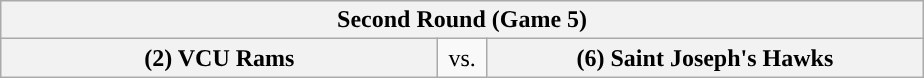<table class="wikitable">
<tr>
<th style="width: 594px;" colspan=3>Second Round (Game 5)</th>
</tr>
<tr>
<th style="width: 284px; ">(2) VCU Rams</th>
<td style="width: 25px; text-align:center">vs.</td>
<th style="width: 284px; ">(6) Saint Joseph's Hawks</th>
</tr>
</table>
